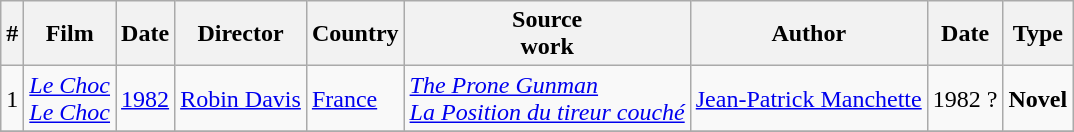<table class="wikitable">
<tr>
<th>#</th>
<th>Film</th>
<th>Date</th>
<th>Director</th>
<th>Country</th>
<th>Source<br>work</th>
<th>Author</th>
<th>Date</th>
<th>Type</th>
</tr>
<tr>
<td>1</td>
<td><em><a href='#'>Le Choc</a></em><br><em><a href='#'>Le Choc</a></em></td>
<td><a href='#'>1982</a></td>
<td><a href='#'>Robin Davis</a></td>
<td><a href='#'>France</a></td>
<td><em><a href='#'>The Prone Gunman</a></em><br><em><a href='#'>La Position du tireur couché</a></em></td>
<td><a href='#'>Jean-Patrick Manchette</a></td>
<td>1982 ?</td>
<td><strong>Novel</strong></td>
</tr>
<tr>
</tr>
</table>
